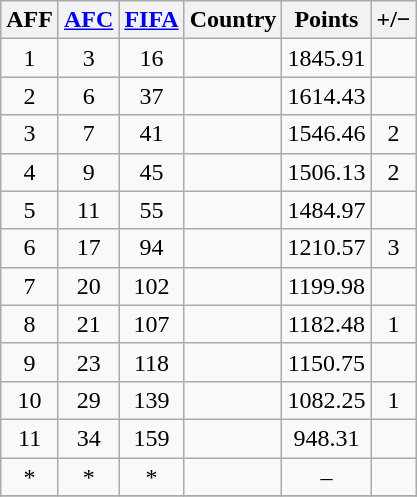<table class="wikitable" style="text-align:center;">
<tr>
<th>AFF</th>
<th><a href='#'>AFC</a></th>
<th><a href='#'>FIFA</a></th>
<th>Country</th>
<th>Points</th>
<th>+/−</th>
</tr>
<tr>
<td>1</td>
<td>3</td>
<td>16</td>
<td align=left></td>
<td>1845.91</td>
<td></td>
</tr>
<tr>
<td>2</td>
<td>6</td>
<td>37</td>
<td align=left></td>
<td>1614.43</td>
<td></td>
</tr>
<tr>
<td>3</td>
<td>7</td>
<td>41</td>
<td align=left></td>
<td>1546.46</td>
<td> 2</td>
</tr>
<tr>
<td>4</td>
<td>9</td>
<td>45</td>
<td align=left></td>
<td>1506.13</td>
<td> 2</td>
</tr>
<tr>
<td>5</td>
<td>11</td>
<td>55</td>
<td align=left></td>
<td>1484.97</td>
<td></td>
</tr>
<tr>
<td>6</td>
<td>17</td>
<td>94</td>
<td align=left></td>
<td>1210.57</td>
<td> 3</td>
</tr>
<tr>
<td>7</td>
<td>20</td>
<td>102</td>
<td align=left></td>
<td>1199.98</td>
<td></td>
</tr>
<tr>
<td>8</td>
<td>21</td>
<td>107</td>
<td align=left></td>
<td>1182.48</td>
<td> 1</td>
</tr>
<tr>
<td>9</td>
<td>23</td>
<td>118</td>
<td align=left></td>
<td>1150.75</td>
<td></td>
</tr>
<tr>
<td>10</td>
<td>29</td>
<td>139</td>
<td align=left></td>
<td>1082.25</td>
<td> 1</td>
</tr>
<tr>
<td>11</td>
<td>34</td>
<td>159</td>
<td align=left></td>
<td>948.31</td>
<td></td>
</tr>
<tr>
<td>*</td>
<td>*</td>
<td>*</td>
<td align=left></td>
<td>–</td>
<td></td>
</tr>
<tr>
</tr>
</table>
